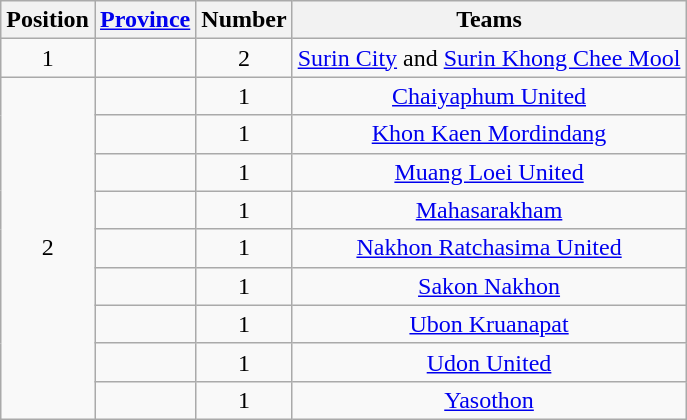<table class="wikitable">
<tr>
<th>Position</th>
<th><a href='#'>Province</a></th>
<th>Number</th>
<th>Teams</th>
</tr>
<tr>
<td align=center>1</td>
<td></td>
<td align=center>2</td>
<td align=center><a href='#'>Surin City</a> and <a href='#'>Surin Khong Chee Mool</a></td>
</tr>
<tr>
<td align=center rowspan="10">2</td>
<td></td>
<td align=center>1</td>
<td align=center><a href='#'>Chaiyaphum United</a></td>
</tr>
<tr>
<td></td>
<td align=center>1</td>
<td align=center><a href='#'>Khon Kaen Mordindang</a></td>
</tr>
<tr>
<td></td>
<td align=center>1</td>
<td align=center><a href='#'>Muang Loei United</a></td>
</tr>
<tr>
<td></td>
<td align=center>1</td>
<td align=center><a href='#'>Mahasarakham</a></td>
</tr>
<tr>
<td></td>
<td align=center>1</td>
<td align=center><a href='#'>Nakhon Ratchasima United</a></td>
</tr>
<tr>
<td></td>
<td align=center>1</td>
<td align=center><a href='#'>Sakon Nakhon</a></td>
</tr>
<tr>
<td></td>
<td align=center>1</td>
<td align=center><a href='#'>Ubon Kruanapat</a></td>
</tr>
<tr>
<td></td>
<td align=center>1</td>
<td align=center><a href='#'>Udon United</a></td>
</tr>
<tr>
<td></td>
<td align=center>1</td>
<td align=center><a href='#'>Yasothon</a></td>
</tr>
</table>
